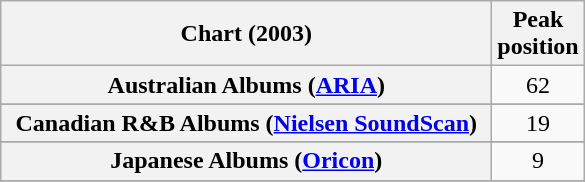<table class="wikitable plainrowheaders sortable" style="text-align:center;">
<tr>
<th scope="col" style="width:20em;">Chart (2003)</th>
<th scope="col">Peak<br>position</th>
</tr>
<tr>
<th scope="row">Australian Albums (<a href='#'>ARIA</a>)</th>
<td>62</td>
</tr>
<tr>
</tr>
<tr>
</tr>
<tr>
</tr>
<tr>
</tr>
<tr>
<th scope="row">Canadian R&B Albums (<a href='#'>Nielsen SoundScan</a>)</th>
<td>19</td>
</tr>
<tr>
</tr>
<tr>
</tr>
<tr>
</tr>
<tr>
</tr>
<tr>
</tr>
<tr>
<th scope="row">Japanese Albums (<a href='#'>Oricon</a>)</th>
<td>9</td>
</tr>
<tr>
</tr>
<tr>
</tr>
<tr>
</tr>
<tr>
</tr>
<tr>
</tr>
<tr>
</tr>
<tr>
</tr>
<tr>
</tr>
</table>
